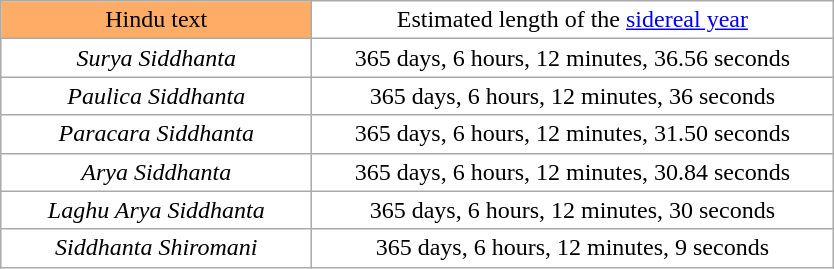<table class="wikitable"  align=center style="background:transparent;">
<tr style="text-align:center;">
<td width=200px style="background:#ffad66;">Hindu text</td>
<td width=340px>Estimated length of the <a href='#'>sidereal year</a></td>
</tr>
<tr style="text-align: center;">
<td width=200px><em>Surya Siddhanta</em></td>
<td width=340px>365 days, 6 hours, 12 minutes, 36.56 seconds</td>
</tr>
<tr style="text-align: center;">
<td width=200px><em>Paulica Siddhanta</em></td>
<td width=340px>365 days, 6 hours, 12 minutes, 36 seconds</td>
</tr>
<tr style="text-align: center;">
<td width=200px><em>Paracara Siddhanta</em></td>
<td width=340px>365 days, 6 hours, 12 minutes, 31.50 seconds</td>
</tr>
<tr style="text-align: center;">
<td width=200px><em>Arya Siddhanta</em></td>
<td width=340px>365 days, 6 hours, 12 minutes, 30.84 seconds</td>
</tr>
<tr style="text-align: center;">
<td width=200px><em>Laghu Arya Siddhanta</em></td>
<td width=340px>365 days, 6 hours, 12 minutes, 30 seconds</td>
</tr>
<tr style="text-align: center;">
<td width=200px><em>Siddhanta Shiromani</em></td>
<td width=340px>365 days, 6 hours, 12 minutes, 9 seconds</td>
</tr>
</table>
